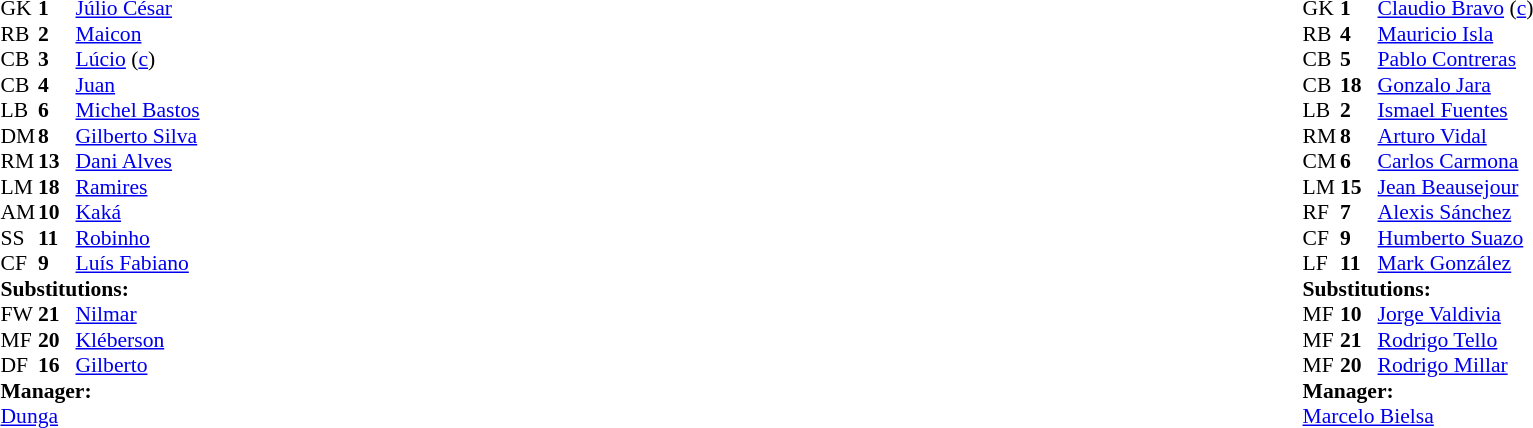<table style="width:100%">
<tr>
<td style="vertical-align:top;width:40%"><br><table style="font-size:90%" cellspacing="0" cellpadding="0">
<tr>
<th width="25"></th>
<th width="25"></th>
</tr>
<tr>
<td>GK</td>
<td><strong>1</strong></td>
<td><a href='#'>Júlio César</a></td>
</tr>
<tr>
<td>RB</td>
<td><strong>2</strong></td>
<td><a href='#'>Maicon</a></td>
</tr>
<tr>
<td>CB</td>
<td><strong>3</strong></td>
<td><a href='#'>Lúcio</a> (<a href='#'>c</a>)</td>
</tr>
<tr>
<td>CB</td>
<td><strong>4</strong></td>
<td><a href='#'>Juan</a></td>
</tr>
<tr>
<td>LB</td>
<td><strong>6</strong></td>
<td><a href='#'>Michel Bastos</a></td>
</tr>
<tr>
<td>DM</td>
<td><strong>8</strong></td>
<td><a href='#'>Gilberto Silva</a></td>
</tr>
<tr>
<td>RM</td>
<td><strong>13</strong></td>
<td><a href='#'>Dani Alves</a></td>
</tr>
<tr>
<td>LM</td>
<td><strong>18</strong></td>
<td><a href='#'>Ramires</a></td>
<td></td>
</tr>
<tr>
<td>AM</td>
<td><strong>10</strong></td>
<td><a href='#'>Kaká</a></td>
<td></td>
<td></td>
</tr>
<tr>
<td>SS</td>
<td><strong>11</strong></td>
<td><a href='#'>Robinho</a></td>
<td></td>
<td></td>
</tr>
<tr>
<td>CF</td>
<td><strong>9</strong></td>
<td><a href='#'>Luís Fabiano</a></td>
<td></td>
<td></td>
</tr>
<tr>
<td colspan=3><strong>Substitutions:</strong></td>
</tr>
<tr>
<td>FW</td>
<td><strong>21</strong></td>
<td><a href='#'>Nilmar</a></td>
<td></td>
<td></td>
</tr>
<tr>
<td>MF</td>
<td><strong>20</strong></td>
<td><a href='#'>Kléberson</a></td>
<td></td>
<td></td>
</tr>
<tr>
<td>DF</td>
<td><strong>16</strong></td>
<td><a href='#'>Gilberto</a></td>
<td></td>
<td></td>
</tr>
<tr>
<td colspan=3><strong>Manager:</strong></td>
</tr>
<tr>
<td colspan=3><a href='#'>Dunga</a></td>
</tr>
</table>
</td>
<td valign="top"></td>
<td style="vertical-align:top;width:50%"><br><table cellspacing="0" cellpadding="0" style="font-size:90%;margin:auto">
<tr>
<th width=25></th>
<th width=25></th>
</tr>
<tr>
<td>GK</td>
<td><strong>1</strong></td>
<td><a href='#'>Claudio Bravo</a> (<a href='#'>c</a>)</td>
</tr>
<tr>
<td>RB</td>
<td><strong>4</strong></td>
<td><a href='#'>Mauricio Isla</a></td>
<td></td>
<td></td>
</tr>
<tr>
<td>CB</td>
<td><strong>5</strong></td>
<td><a href='#'>Pablo Contreras</a></td>
<td></td>
<td></td>
</tr>
<tr>
<td>CB</td>
<td><strong>18</strong></td>
<td><a href='#'>Gonzalo Jara</a></td>
</tr>
<tr>
<td>LB</td>
<td><strong>2</strong></td>
<td><a href='#'>Ismael Fuentes</a></td>
<td></td>
</tr>
<tr>
<td>RM</td>
<td><strong>8</strong></td>
<td><a href='#'>Arturo Vidal</a></td>
<td></td>
</tr>
<tr>
<td>CM</td>
<td><strong>6</strong></td>
<td><a href='#'>Carlos Carmona</a></td>
</tr>
<tr>
<td>LM</td>
<td><strong>15</strong></td>
<td><a href='#'>Jean Beausejour</a></td>
</tr>
<tr>
<td>RF</td>
<td><strong>7</strong></td>
<td><a href='#'>Alexis Sánchez</a></td>
</tr>
<tr>
<td>CF</td>
<td><strong>9</strong></td>
<td><a href='#'>Humberto Suazo</a></td>
</tr>
<tr>
<td>LF</td>
<td><strong>11</strong></td>
<td><a href='#'>Mark González</a></td>
<td></td>
<td></td>
</tr>
<tr>
<td colspan=3><strong>Substitutions:</strong></td>
</tr>
<tr>
<td>MF</td>
<td><strong>10</strong></td>
<td><a href='#'>Jorge Valdivia</a></td>
<td></td>
<td></td>
</tr>
<tr>
<td>MF</td>
<td><strong>21</strong></td>
<td><a href='#'>Rodrigo Tello</a></td>
<td></td>
<td></td>
</tr>
<tr>
<td>MF</td>
<td><strong>20</strong></td>
<td><a href='#'>Rodrigo Millar</a></td>
<td></td>
<td></td>
</tr>
<tr>
<td colspan=3><strong>Manager:</strong></td>
</tr>
<tr>
<td colspan=4> <a href='#'>Marcelo Bielsa</a></td>
</tr>
</table>
</td>
</tr>
</table>
